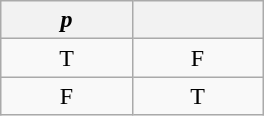<table class="wikitable" style="margin:1em auto; text-align:center;">
<tr>
<th style="width:80px"><em>p</em></th>
<th style="width:80px"></th>
</tr>
<tr>
<td>T</td>
<td>F</td>
</tr>
<tr>
<td>F</td>
<td>T</td>
</tr>
</table>
